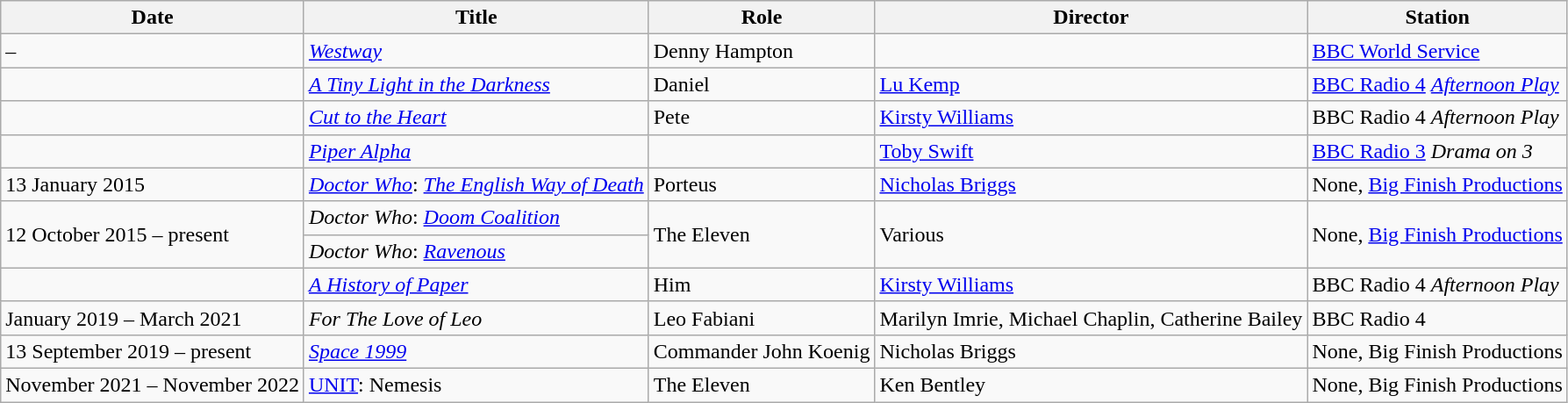<table class="wikitable sortable">
<tr>
<th>Date</th>
<th>Title</th>
<th>Role</th>
<th>Director</th>
<th>Station</th>
</tr>
<tr>
<td> – </td>
<td><em><a href='#'>Westway</a></em></td>
<td>Denny Hampton</td>
<td></td>
<td><a href='#'>BBC World Service</a></td>
</tr>
<tr>
<td></td>
<td><em><a href='#'>A Tiny Light in the Darkness</a></em></td>
<td>Daniel</td>
<td><a href='#'>Lu Kemp</a></td>
<td><a href='#'>BBC Radio 4</a> <em><a href='#'>Afternoon Play</a></em></td>
</tr>
<tr>
<td></td>
<td><em><a href='#'>Cut to the Heart</a></em></td>
<td>Pete</td>
<td><a href='#'>Kirsty Williams</a></td>
<td>BBC Radio 4 <em>Afternoon Play</em></td>
</tr>
<tr>
<td></td>
<td><em><a href='#'>Piper Alpha</a></em></td>
<td></td>
<td><a href='#'>Toby Swift</a></td>
<td><a href='#'>BBC Radio 3</a> <em>Drama on 3</em></td>
</tr>
<tr>
<td>13 January 2015</td>
<td><em><a href='#'>Doctor Who</a></em>: <em><a href='#'>The English Way of Death</a></em></td>
<td>Porteus</td>
<td><a href='#'>Nicholas Briggs</a></td>
<td>None, <a href='#'>Big Finish Productions</a></td>
</tr>
<tr>
<td rowspan=2>12 October 2015 – present</td>
<td><em>Doctor Who</em>: <em><a href='#'>Doom Coalition</a></em></td>
<td rowspan=2>The Eleven</td>
<td rowspan=2>Various</td>
<td rowspan=2>None, <a href='#'>Big Finish Productions</a></td>
</tr>
<tr>
<td><em>Doctor Who</em>: <em><a href='#'>Ravenous</a></em></td>
</tr>
<tr>
<td></td>
<td><em><a href='#'>A History of Paper</a></em></td>
<td>Him</td>
<td><a href='#'>Kirsty Williams</a></td>
<td>BBC Radio 4 <em>Afternoon Play</em></td>
</tr>
<tr>
<td>January 2019 – March 2021</td>
<td><em>For The Love of Leo</em></td>
<td>Leo Fabiani</td>
<td>Marilyn Imrie, Michael Chaplin, Catherine Bailey</td>
<td>BBC Radio 4</td>
</tr>
<tr>
<td>13 September 2019 – present</td>
<td><em><a href='#'>Space 1999</a></em></td>
<td>Commander John Koenig</td>
<td>Nicholas Briggs</td>
<td>None, Big Finish Productions</td>
</tr>
<tr>
<td>November 2021 – November 2022</td>
<td><a href='#'>UNIT</a>: Nemesis</td>
<td>The Eleven</td>
<td>Ken Bentley</td>
<td>None, Big Finish Productions</td>
</tr>
</table>
